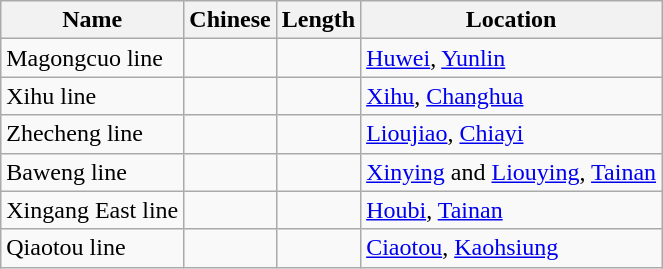<table class=wikitable>
<tr>
<th>Name</th>
<th>Chinese</th>
<th>Length</th>
<th colspan=2>Location</th>
</tr>
<tr>
<td>Magongcuo line</td>
<td></td>
<td></td>
<td><a href='#'>Huwei</a>, <a href='#'>Yunlin</a></td>
</tr>
<tr>
<td>Xihu line</td>
<td></td>
<td></td>
<td><a href='#'>Xihu</a>, <a href='#'>Changhua</a></td>
</tr>
<tr>
<td>Zhecheng line</td>
<td></td>
<td></td>
<td><a href='#'>Lioujiao</a>, <a href='#'>Chiayi</a></td>
</tr>
<tr>
<td>Baweng line</td>
<td></td>
<td></td>
<td><a href='#'>Xinying</a> and <a href='#'>Liouying</a>, <a href='#'>Tainan</a></td>
</tr>
<tr>
<td>Xingang East line</td>
<td></td>
<td></td>
<td><a href='#'>Houbi</a>, <a href='#'>Tainan</a></td>
</tr>
<tr>
<td>Qiaotou line</td>
<td></td>
<td></td>
<td><a href='#'>Ciaotou</a>, <a href='#'>Kaohsiung</a></td>
</tr>
</table>
